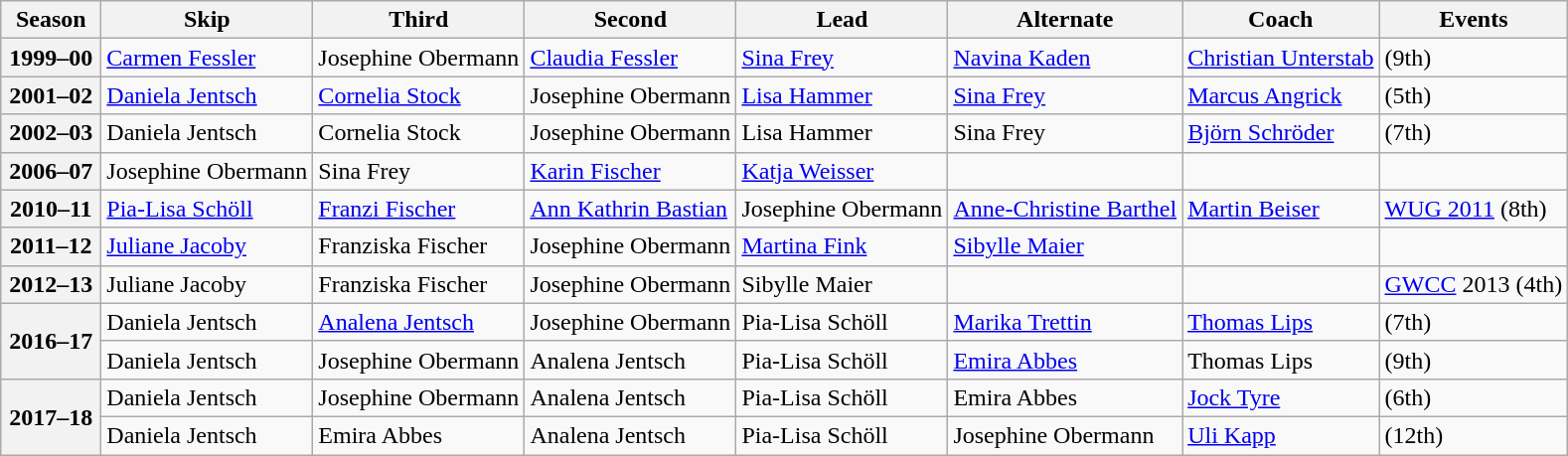<table class="wikitable">
<tr>
<th scope="col" width=60>Season</th>
<th scope="col">Skip</th>
<th scope="col">Third</th>
<th scope="col">Second</th>
<th scope="col">Lead</th>
<th scope="col">Alternate</th>
<th scope="col">Coach</th>
<th scope="col">Events</th>
</tr>
<tr>
<th scope="row">1999–00</th>
<td><a href='#'>Carmen Fessler</a></td>
<td>Josephine Obermann</td>
<td><a href='#'>Claudia Fessler</a></td>
<td><a href='#'>Sina Frey</a></td>
<td><a href='#'>Navina Kaden</a></td>
<td><a href='#'>Christian Unterstab</a></td>
<td> (9th)</td>
</tr>
<tr>
<th scope="row">2001–02</th>
<td><a href='#'>Daniela Jentsch</a></td>
<td><a href='#'>Cornelia Stock</a></td>
<td>Josephine Obermann</td>
<td><a href='#'>Lisa Hammer</a></td>
<td><a href='#'>Sina Frey</a></td>
<td><a href='#'>Marcus Angrick</a></td>
<td> (5th)</td>
</tr>
<tr>
<th scope="row">2002–03</th>
<td>Daniela Jentsch</td>
<td>Cornelia Stock</td>
<td>Josephine Obermann</td>
<td>Lisa Hammer</td>
<td>Sina Frey</td>
<td><a href='#'>Björn Schröder</a></td>
<td> (7th)</td>
</tr>
<tr>
<th scope="row">2006–07</th>
<td>Josephine Obermann</td>
<td>Sina Frey</td>
<td><a href='#'>Karin Fischer</a></td>
<td><a href='#'>Katja Weisser</a></td>
<td></td>
<td></td>
<td></td>
</tr>
<tr>
<th scope="row">2010–11</th>
<td><a href='#'>Pia-Lisa Schöll</a></td>
<td><a href='#'>Franzi Fischer</a></td>
<td><a href='#'>Ann Kathrin Bastian</a></td>
<td>Josephine Obermann</td>
<td><a href='#'>Anne-Christine Barthel</a></td>
<td><a href='#'>Martin Beiser</a></td>
<td><a href='#'>WUG 2011</a> (8th)</td>
</tr>
<tr>
<th scope="row">2011–12</th>
<td><a href='#'>Juliane Jacoby</a></td>
<td>Franziska Fischer</td>
<td>Josephine Obermann</td>
<td><a href='#'>Martina Fink</a></td>
<td><a href='#'>Sibylle Maier</a></td>
<td></td>
<td></td>
</tr>
<tr>
<th scope="row">2012–13</th>
<td>Juliane Jacoby</td>
<td>Franziska Fischer</td>
<td>Josephine Obermann</td>
<td>Sibylle Maier</td>
<td></td>
<td></td>
<td><a href='#'>GWCC</a> 2013 (4th)</td>
</tr>
<tr>
<th scope="row" rowspan=2>2016–17</th>
<td>Daniela Jentsch</td>
<td><a href='#'>Analena Jentsch</a></td>
<td>Josephine Obermann</td>
<td>Pia-Lisa Schöll</td>
<td><a href='#'>Marika Trettin</a></td>
<td><a href='#'>Thomas Lips</a></td>
<td> (7th)</td>
</tr>
<tr>
<td>Daniela Jentsch</td>
<td>Josephine Obermann</td>
<td>Analena Jentsch</td>
<td>Pia-Lisa Schöll</td>
<td><a href='#'>Emira Abbes</a></td>
<td>Thomas Lips</td>
<td> (9th)</td>
</tr>
<tr>
<th scope="row" rowspan=2>2017–18</th>
<td>Daniela Jentsch</td>
<td>Josephine Obermann</td>
<td>Analena Jentsch</td>
<td>Pia-Lisa Schöll</td>
<td>Emira Abbes</td>
<td><a href='#'>Jock Tyre</a></td>
<td> (6th)</td>
</tr>
<tr>
<td>Daniela Jentsch</td>
<td>Emira Abbes</td>
<td>Analena Jentsch</td>
<td>Pia-Lisa Schöll</td>
<td>Josephine Obermann</td>
<td><a href='#'>Uli Kapp</a></td>
<td> (12th)</td>
</tr>
</table>
